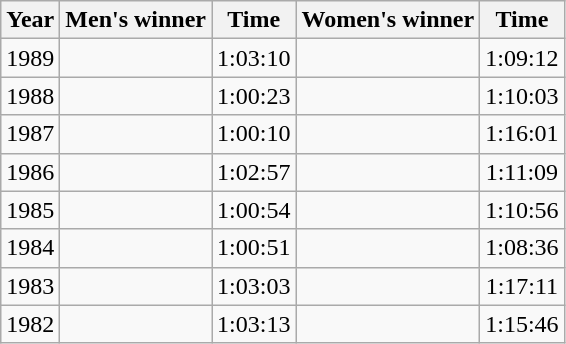<table class="wikitable sortable" style="text-align:center">
<tr>
<th>Year</th>
<th class=unsortable>Men's winner</th>
<th>Time</th>
<th class=unsortable>Women's winner</th>
<th>Time</th>
</tr>
<tr>
<td>1989</td>
<td align=left></td>
<td>1:03:10</td>
<td align=left></td>
<td>1:09:12</td>
</tr>
<tr>
<td>1988</td>
<td align=left></td>
<td>1:00:23</td>
<td align=left></td>
<td>1:10:03</td>
</tr>
<tr>
<td>1987</td>
<td align=left></td>
<td>1:00:10</td>
<td align=left></td>
<td>1:16:01</td>
</tr>
<tr>
<td>1986</td>
<td align=left></td>
<td>1:02:57</td>
<td align=left></td>
<td>1:11:09</td>
</tr>
<tr>
<td>1985</td>
<td align=left></td>
<td>1:00:54</td>
<td align=left></td>
<td>1:10:56</td>
</tr>
<tr>
<td>1984</td>
<td align=left></td>
<td>1:00:51</td>
<td align=left></td>
<td>1:08:36</td>
</tr>
<tr>
<td>1983</td>
<td align=left></td>
<td>1:03:03</td>
<td align=left></td>
<td>1:17:11</td>
</tr>
<tr>
<td>1982</td>
<td align=left></td>
<td>1:03:13</td>
<td align=left></td>
<td>1:15:46</td>
</tr>
</table>
